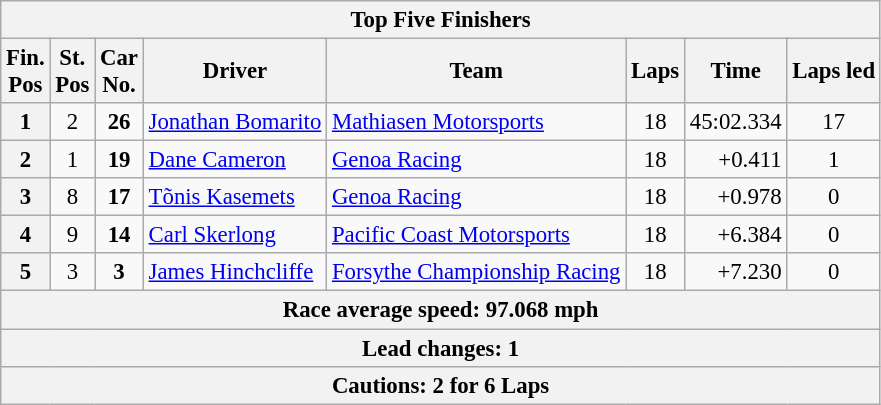<table class="wikitable" style="font-size:95%;">
<tr>
<th colspan=9>Top Five Finishers</th>
</tr>
<tr>
<th>Fin.<br>Pos</th>
<th>St.<br>Pos</th>
<th>Car<br>No.</th>
<th>Driver</th>
<th>Team</th>
<th>Laps</th>
<th>Time</th>
<th>Laps led</th>
</tr>
<tr>
<th>1</th>
<td align=center>2</td>
<td align=center><strong>26</strong></td>
<td> <a href='#'>Jonathan Bomarito</a></td>
<td><a href='#'>Mathiasen Motorsports</a></td>
<td align=center>18</td>
<td align=right>45:02.334</td>
<td align=center>17</td>
</tr>
<tr>
<th>2</th>
<td align=center>1</td>
<td align=center><strong>19</strong></td>
<td> <a href='#'>Dane Cameron</a></td>
<td><a href='#'>Genoa Racing</a></td>
<td align=center>18</td>
<td align=right>+0.411</td>
<td align=center>1</td>
</tr>
<tr>
<th>3</th>
<td align=center>8</td>
<td align=center><strong>17</strong></td>
<td> <a href='#'>Tõnis Kasemets</a></td>
<td><a href='#'>Genoa Racing</a></td>
<td align=center>18</td>
<td align=right>+0.978</td>
<td align=center>0</td>
</tr>
<tr>
<th>4</th>
<td align=center>9</td>
<td style="text-align:center;"><strong>14</strong></td>
<td> <a href='#'>Carl Skerlong</a></td>
<td><a href='#'>Pacific Coast Motorsports</a></td>
<td align=center>18</td>
<td align=right>+6.384</td>
<td align=center>0</td>
</tr>
<tr>
<th>5</th>
<td align=center>3</td>
<td align=center><strong>3</strong></td>
<td> <a href='#'>James Hinchcliffe</a></td>
<td><a href='#'>Forsythe Championship Racing</a></td>
<td align=center>18</td>
<td align=right>+7.230</td>
<td align=center>0</td>
</tr>
<tr>
<th colspan=9>Race average speed: 97.068 mph</th>
</tr>
<tr>
<th colspan=9>Lead changes: 1</th>
</tr>
<tr>
<th colspan=9>Cautions: 2 for 6 Laps</th>
</tr>
</table>
